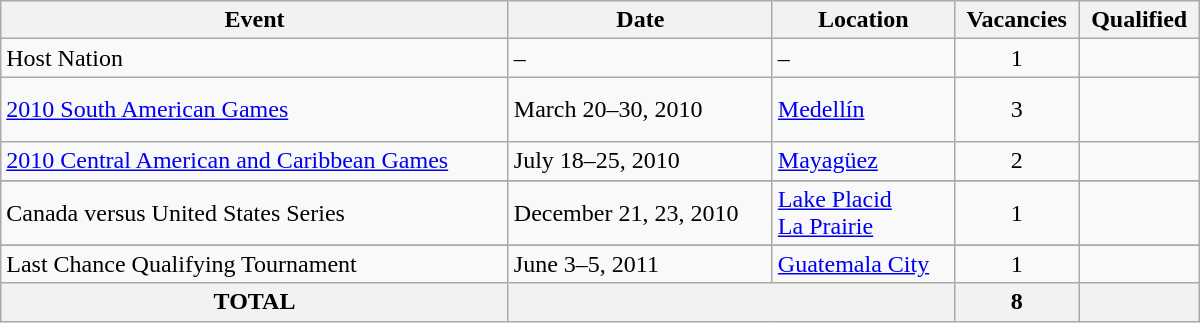<table class="wikitable" width=800>
<tr>
<th>Event</th>
<th>Date</th>
<th>Location</th>
<th>Vacancies</th>
<th>Qualified</th>
</tr>
<tr>
<td>Host Nation</td>
<td>–</td>
<td>–</td>
<td align=center>1</td>
<td></td>
</tr>
<tr>
<td><a href='#'>2010 South American Games</a></td>
<td>March 20–30, 2010</td>
<td> <a href='#'>Medellín</a></td>
<td align=center>3</td>
<td> <br>  <br> </td>
</tr>
<tr>
<td><a href='#'>2010 Central American and Caribbean Games</a></td>
<td>July 18–25, 2010</td>
<td> <a href='#'>Mayagüez</a></td>
<td align=center>2</td>
<td> <br> </td>
</tr>
<tr>
</tr>
<tr>
<td>Canada versus United States Series</td>
<td>December 21, 23, 2010 </td>
<td> <a href='#'>Lake Placid</a><br> <a href='#'>La Prairie</a></td>
<td align=center>1</td>
<td></td>
</tr>
<tr>
</tr>
<tr>
<td>Last Chance Qualifying Tournament</td>
<td>June 3–5, 2011</td>
<td> <a href='#'>Guatemala City</a></td>
<td align=center>1</td>
<td></td>
</tr>
<tr>
<th>TOTAL</th>
<th colspan="2"></th>
<th>8</th>
<th></th>
</tr>
</table>
